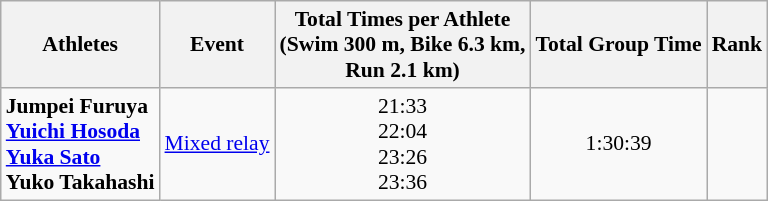<table class=wikitable style=font-size:90%;text-align:center>
<tr>
<th>Athletes</th>
<th>Event</th>
<th>Total Times per Athlete<br>(Swim 300 m, Bike 6.3 km, <br> Run 2.1 km)</th>
<th>Total Group Time</th>
<th>Rank</th>
</tr>
<tr>
<td style="text-align:left"><strong>Jumpei Furuya<br><a href='#'>Yuichi Hosoda</a><br><a href='#'>Yuka Sato</a><br>Yuko Takahashi</strong></td>
<td style="text-align:left"><a href='#'>Mixed relay</a></td>
<td>21:33<br>22:04<br>23:26<br>23:36</td>
<td>1:30:39</td>
<td></td>
</tr>
</table>
